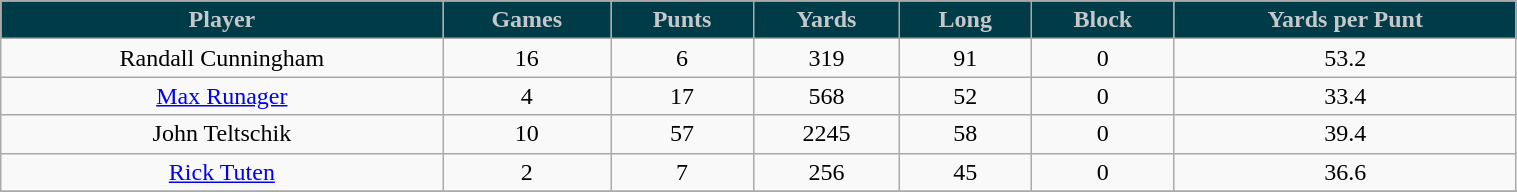<table class="wikitable" width="80%">
<tr align="center"  style="background:#003b48; color:#c4c8cb;">
<td><strong>Player</strong></td>
<td><strong>Games</strong></td>
<td><strong>Punts</strong></td>
<td><strong>Yards</strong></td>
<td><strong>Long</strong></td>
<td><strong>Block</strong></td>
<td><strong>Yards per Punt</strong></td>
</tr>
<tr align="center" bgcolor="">
<td>Randall Cunningham</td>
<td>16</td>
<td>6</td>
<td>319</td>
<td>91</td>
<td>0</td>
<td>53.2</td>
</tr>
<tr align="center" bgcolor="">
<td><a href='#'>Max Runager</a></td>
<td>4</td>
<td>17</td>
<td>568</td>
<td>52</td>
<td>0</td>
<td>33.4</td>
</tr>
<tr align="center" bgcolor="">
<td>John Teltschik</td>
<td>10</td>
<td>57</td>
<td>2245</td>
<td>58</td>
<td>0</td>
<td>39.4</td>
</tr>
<tr align="center" bgcolor="">
<td><a href='#'>Rick Tuten</a></td>
<td>2</td>
<td>7</td>
<td>256</td>
<td>45</td>
<td>0</td>
<td>36.6</td>
</tr>
<tr align="center" bgcolor="">
</tr>
</table>
